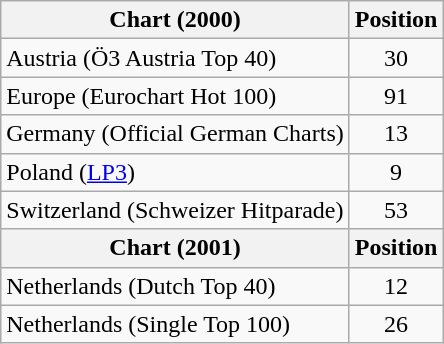<table class="wikitable sortable">
<tr>
<th>Chart (2000)</th>
<th>Position</th>
</tr>
<tr>
<td>Austria (Ö3 Austria Top 40)</td>
<td style="text-align:center;">30</td>
</tr>
<tr>
<td>Europe (Eurochart Hot 100)</td>
<td style="text-align:center;">91</td>
</tr>
<tr>
<td>Germany (Official German Charts)</td>
<td style="text-align:center;">13</td>
</tr>
<tr>
<td>Poland (<a href='#'>LP3</a>)</td>
<td style="text-align:center;">9</td>
</tr>
<tr>
<td>Switzerland (Schweizer Hitparade)</td>
<td style="text-align:center;">53</td>
</tr>
<tr>
<th>Chart (2001)</th>
<th>Position</th>
</tr>
<tr>
<td>Netherlands (Dutch Top 40)</td>
<td style="text-align:center;">12</td>
</tr>
<tr>
<td>Netherlands (Single Top 100)</td>
<td style="text-align:center;">26</td>
</tr>
</table>
